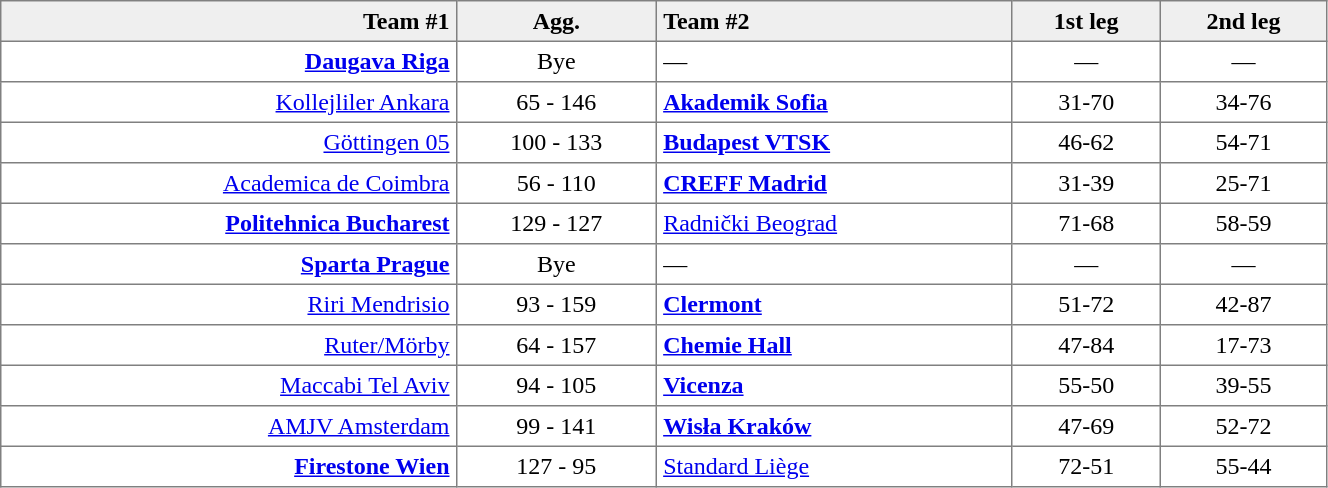<table border=1 cellspacing=0 cellpadding=4 style="border-collapse: collapse;" width=70%>
<tr bgcolor="efefef">
<th align=right>Team #1</th>
<th>Agg.</th>
<th align=left>Team #2</th>
<th>1st leg</th>
<th>2nd leg</th>
</tr>
<tr>
<td align=right><strong><a href='#'>Daugava Riga</a></strong> </td>
<td align=center>Bye</td>
<td>—</td>
<td align=center>—</td>
<td align=center>—</td>
</tr>
<tr>
<td align=right><a href='#'>Kollejliler Ankara</a> </td>
<td align=center>65 - 146</td>
<td> <strong><a href='#'>Akademik Sofia</a></strong></td>
<td align=center>31-70</td>
<td align=center>34-76</td>
</tr>
<tr>
<td align=right><a href='#'>Göttingen 05</a> </td>
<td align=center>100 - 133</td>
<td> <strong><a href='#'>Budapest VTSK</a></strong></td>
<td align=center>46-62</td>
<td align=center>54-71</td>
</tr>
<tr>
<td align=right><a href='#'>Academica de Coimbra</a> </td>
<td align=center>56 - 110</td>
<td> <strong><a href='#'>CREFF Madrid</a></strong></td>
<td align=center>31-39</td>
<td align=center>25-71</td>
</tr>
<tr>
<td align=right><strong><a href='#'>Politehnica Bucharest</a></strong> </td>
<td align=center>129 - 127</td>
<td> <a href='#'>Radnički Beograd</a></td>
<td align=center>71-68</td>
<td align=center>58-59</td>
</tr>
<tr>
<td align=right><strong><a href='#'>Sparta Prague</a></strong> </td>
<td align=center>Bye</td>
<td>—</td>
<td align=center>—</td>
<td align=center>—</td>
</tr>
<tr>
<td align=right><a href='#'>Riri Mendrisio</a> </td>
<td align=center>93 - 159</td>
<td> <strong><a href='#'>Clermont</a></strong></td>
<td align=center>51-72</td>
<td align=center>42-87</td>
</tr>
<tr>
<td align=right><a href='#'>Ruter/Mörby</a> </td>
<td align=center>64 - 157</td>
<td> <strong><a href='#'>Chemie Hall</a></strong></td>
<td align=center>47-84</td>
<td align=center>17-73</td>
</tr>
<tr>
<td align=right><a href='#'>Maccabi Tel Aviv</a> </td>
<td align=center>94 - 105</td>
<td> <strong><a href='#'>Vicenza</a></strong></td>
<td align=center>55-50</td>
<td align=center>39-55</td>
</tr>
<tr>
<td align=right><a href='#'>AMJV Amsterdam</a> </td>
<td align=center>99 - 141</td>
<td> <strong><a href='#'>Wisła Kraków</a></strong></td>
<td align=center>47-69</td>
<td align=center>52-72</td>
</tr>
<tr>
<td align=right><strong><a href='#'>Firestone Wien</a></strong> </td>
<td align=center>127 - 95</td>
<td> <a href='#'>Standard Liège</a></td>
<td align=center>72-51</td>
<td align=center>55-44</td>
</tr>
</table>
